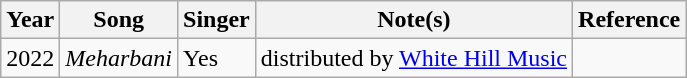<table class="wikitable sortable">
<tr>
<th>Year</th>
<th>Song</th>
<th>Singer</th>
<th>Note(s)</th>
<th>Reference</th>
</tr>
<tr>
<td>2022</td>
<td><em>Meharbani</em></td>
<td>Yes</td>
<td>distributed by <a href='#'>White Hill Music</a></td>
<td></td>
</tr>
</table>
